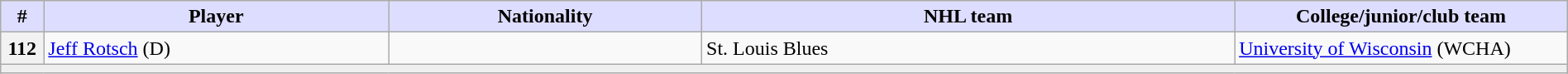<table class="wikitable" style="width: 100%">
<tr>
<th style="background:#ddf; width:2.75%;">#</th>
<th style="background:#ddf; width:22.0%;">Player</th>
<th style="background:#ddf; width:20.0%;">Nationality</th>
<th style="background:#ddf; width:34.0%;">NHL team</th>
<th style="background:#ddf; width:100.0%;">College/junior/club team</th>
</tr>
<tr>
<th>112</th>
<td><a href='#'>Jeff Rotsch</a> (D)</td>
<td></td>
<td>St. Louis Blues</td>
<td><a href='#'>University of Wisconsin</a> (WCHA)</td>
</tr>
<tr>
<td align=center colspan="6" bgcolor="#efefef"></td>
</tr>
</table>
